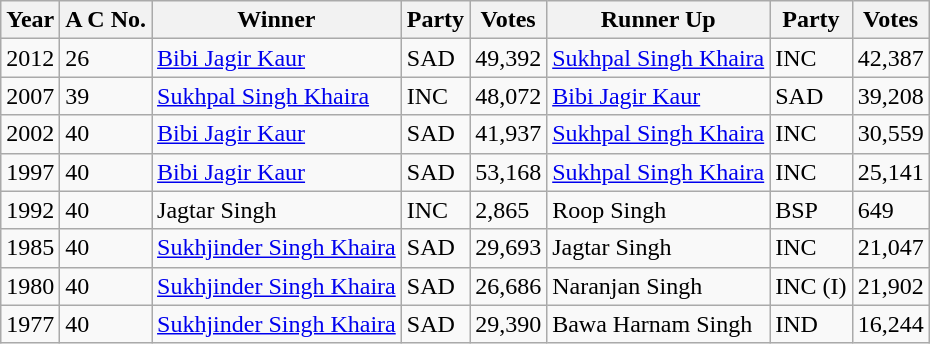<table class="wikitable sortable">
<tr>
<th>Year</th>
<th>A C No.</th>
<th>Winner</th>
<th>Party</th>
<th>Votes</th>
<th>Runner Up</th>
<th>Party</th>
<th>Votes</th>
</tr>
<tr>
<td>2012</td>
<td>26</td>
<td><a href='#'>Bibi Jagir Kaur</a></td>
<td>SAD</td>
<td>49,392</td>
<td><a href='#'>Sukhpal Singh Khaira</a></td>
<td>INC</td>
<td>42,387</td>
</tr>
<tr>
<td>2007</td>
<td>39</td>
<td><a href='#'>Sukhpal Singh Khaira</a></td>
<td>INC</td>
<td>48,072</td>
<td><a href='#'>Bibi Jagir Kaur</a></td>
<td>SAD</td>
<td>39,208</td>
</tr>
<tr>
<td>2002</td>
<td>40</td>
<td><a href='#'>Bibi Jagir Kaur</a></td>
<td>SAD</td>
<td>41,937</td>
<td><a href='#'>Sukhpal Singh Khaira</a></td>
<td>INC</td>
<td>30,559</td>
</tr>
<tr>
<td>1997</td>
<td>40</td>
<td><a href='#'>Bibi Jagir Kaur</a></td>
<td>SAD</td>
<td>53,168</td>
<td><a href='#'>Sukhpal Singh Khaira</a></td>
<td>INC</td>
<td>25,141</td>
</tr>
<tr>
<td>1992</td>
<td>40</td>
<td>Jagtar Singh</td>
<td>INC</td>
<td>2,865</td>
<td>Roop Singh</td>
<td>BSP</td>
<td>649</td>
</tr>
<tr>
<td>1985</td>
<td>40</td>
<td><a href='#'>Sukhjinder Singh Khaira</a></td>
<td>SAD</td>
<td>29,693</td>
<td>Jagtar Singh</td>
<td>INC</td>
<td>21,047</td>
</tr>
<tr>
<td>1980</td>
<td>40</td>
<td><a href='#'>Sukhjinder Singh Khaira</a></td>
<td>SAD</td>
<td>26,686</td>
<td>Naranjan Singh</td>
<td>INC (I)</td>
<td>21,902</td>
</tr>
<tr>
<td>1977</td>
<td>40</td>
<td><a href='#'>Sukhjinder Singh Khaira</a></td>
<td>SAD</td>
<td>29,390</td>
<td>Bawa Harnam Singh</td>
<td>IND</td>
<td>16,244</td>
</tr>
</table>
